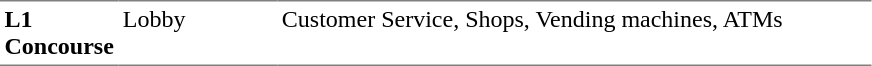<table table border=0 cellspacing=0 cellpadding=3>
<tr>
<td style="border-bottom:solid 1px gray; border-top:solid 1px gray;" valign=top width=50><strong>L1<br>Concourse</strong></td>
<td style="border-bottom:solid 1px gray; border-top:solid 1px gray;" valign=top width=100>Lobby</td>
<td style="border-bottom:solid 1px gray; border-top:solid 1px gray;" valign=top width=390>Customer Service, Shops, Vending machines, ATMs</td>
</tr>
</table>
